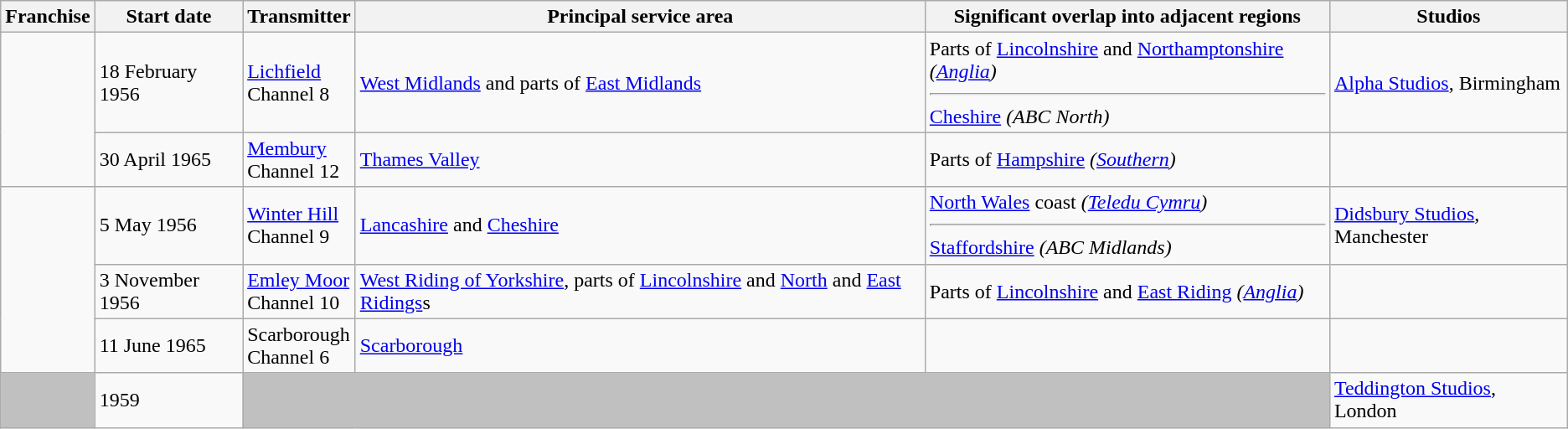<table class="wikitable">
<tr>
<th>Franchise</th>
<th>Start date</th>
<th>Transmitter</th>
<th>Principal service area</th>
<th>Significant overlap into adjacent regions</th>
<th>Studios</th>
</tr>
<tr>
<td rowspan="2"></td>
<td>18 February 1956</td>
<td><a href='#'>Lichfield</a><br>Channel 8</td>
<td><a href='#'>West Midlands</a> and parts of <a href='#'>East Midlands</a></td>
<td>Parts of <a href='#'>Lincolnshire</a> and <a href='#'>Northamptonshire</a> <em>(<a href='#'>Anglia</a>)</em><hr><a href='#'>Cheshire</a> <em>(ABC North)</em></td>
<td><a href='#'>Alpha Studios</a>, Birmingham</td>
</tr>
<tr>
<td>30 April 1965</td>
<td><a href='#'>Membury</a><br>Channel 12</td>
<td><a href='#'>Thames Valley</a></td>
<td>Parts of <a href='#'>Hampshire</a> <em>(<a href='#'>Southern</a>)</em></td>
<td></td>
</tr>
<tr>
<td rowspan="3"></td>
<td>5 May 1956</td>
<td><a href='#'>Winter Hill</a><br>Channel 9</td>
<td><a href='#'>Lancashire</a> and <a href='#'>Cheshire</a></td>
<td><a href='#'>North Wales</a> coast <em>(<a href='#'>Teledu Cymru</a>)</em><hr><a href='#'>Staffordshire</a> <em>(ABC Midlands)</em></td>
<td><a href='#'>Didsbury Studios</a>, Manchester</td>
</tr>
<tr>
<td>3 November 1956</td>
<td><a href='#'>Emley Moor</a><br>Channel 10</td>
<td><a href='#'>West Riding of Yorkshire</a>, parts of <a href='#'>Lincolnshire</a> and <a href='#'>North</a> and <a href='#'>East Ridings</a>s</td>
<td>Parts of <a href='#'>Lincolnshire</a> and <a href='#'>East Riding</a> <em>(<a href='#'>Anglia</a>)</em></td>
<td></td>
</tr>
<tr>
<td>11 June 1965</td>
<td>Scarborough<br>Channel 6</td>
<td><a href='#'>Scarborough</a></td>
<td></td>
<td></td>
</tr>
<tr>
<td style="background-color:silver"></td>
<td>1959</td>
<td colspan="3" style="background-color:silver"></td>
<td><a href='#'>Teddington Studios</a>, London</td>
</tr>
</table>
